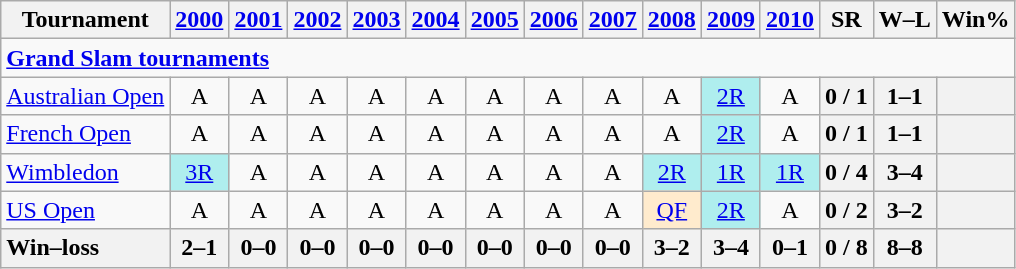<table class=wikitable style=text-align:center>
<tr>
<th>Tournament</th>
<th><a href='#'>2000</a></th>
<th><a href='#'>2001</a></th>
<th><a href='#'>2002</a></th>
<th><a href='#'>2003</a></th>
<th><a href='#'>2004</a></th>
<th><a href='#'>2005</a></th>
<th><a href='#'>2006</a></th>
<th><a href='#'>2007</a></th>
<th><a href='#'>2008</a></th>
<th><a href='#'>2009</a></th>
<th><a href='#'>2010</a></th>
<th>SR</th>
<th>W–L</th>
<th>Win%</th>
</tr>
<tr>
<td colspan=25 style=text-align:left><a href='#'><strong>Grand Slam tournaments</strong></a></td>
</tr>
<tr>
<td align=left><a href='#'>Australian Open</a></td>
<td>A</td>
<td>A</td>
<td>A</td>
<td>A</td>
<td>A</td>
<td>A</td>
<td>A</td>
<td>A</td>
<td>A</td>
<td bgcolor=afeeee><a href='#'>2R</a></td>
<td>A</td>
<th>0 / 1</th>
<th>1–1</th>
<th></th>
</tr>
<tr>
<td align=left><a href='#'>French Open</a></td>
<td>A</td>
<td>A</td>
<td>A</td>
<td>A</td>
<td>A</td>
<td>A</td>
<td>A</td>
<td>A</td>
<td>A</td>
<td bgcolor=afeeee><a href='#'>2R</a></td>
<td>A</td>
<th>0 / 1</th>
<th>1–1</th>
<th></th>
</tr>
<tr>
<td align=left><a href='#'>Wimbledon</a></td>
<td bgcolor=afeeee><a href='#'>3R</a></td>
<td>A</td>
<td>A</td>
<td>A</td>
<td>A</td>
<td>A</td>
<td>A</td>
<td>A</td>
<td bgcolor=afeeee><a href='#'>2R</a></td>
<td bgcolor=afeeee><a href='#'>1R</a></td>
<td bgcolor=afeeee><a href='#'>1R</a></td>
<th>0 / 4</th>
<th>3–4</th>
<th></th>
</tr>
<tr>
<td align=left><a href='#'>US Open</a></td>
<td>A</td>
<td>A</td>
<td>A</td>
<td>A</td>
<td>A</td>
<td>A</td>
<td>A</td>
<td>A</td>
<td bgcolor=ffebcd><a href='#'>QF</a></td>
<td bgcolor=afeeee><a href='#'>2R</a></td>
<td>A</td>
<th>0 / 2</th>
<th>3–2</th>
<th></th>
</tr>
<tr>
<th style=text-align:left>Win–loss</th>
<th>2–1</th>
<th>0–0</th>
<th>0–0</th>
<th>0–0</th>
<th>0–0</th>
<th>0–0</th>
<th>0–0</th>
<th>0–0</th>
<th>3–2</th>
<th>3–4</th>
<th>0–1</th>
<th>0 / 8</th>
<th>8–8</th>
<th></th>
</tr>
</table>
